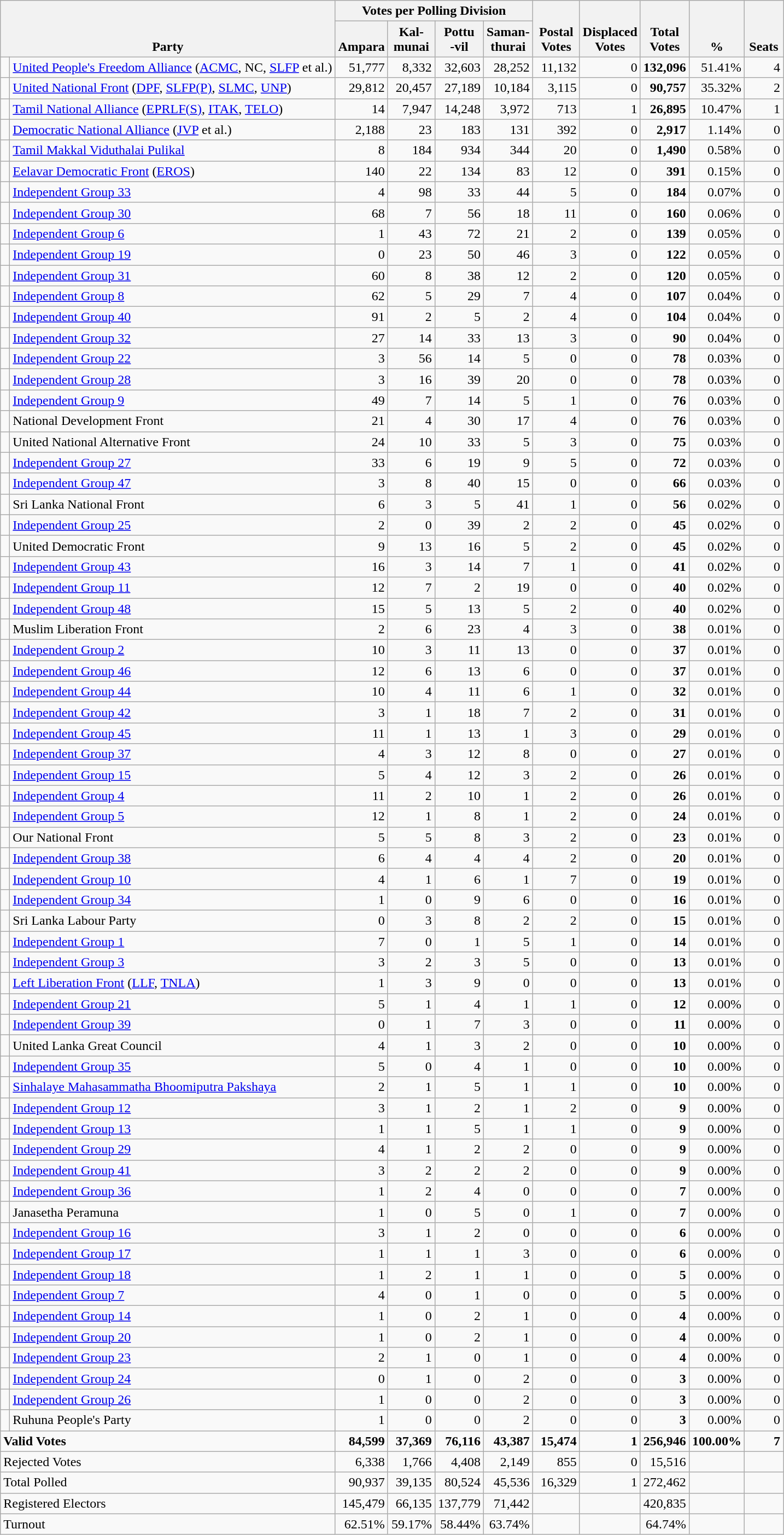<table class="wikitable" border="1" style="text-align:right;">
<tr>
<th align=left valign=bottom rowspan=2 colspan=2>Party</th>
<th colspan=4>Votes per Polling Division</th>
<th align=center valign=bottom rowspan=2 width="50">Postal<br>Votes</th>
<th align=center valign=bottom rowspan=2 width="50">Displaced<br>Votes</th>
<th align=center valign=bottom rowspan=2 width="50">Total Votes</th>
<th align=center valign=bottom rowspan=2 width="50">%</th>
<th align=center valign=bottom rowspan=2 width="40">Seats</th>
</tr>
<tr>
<th align=center valign=bottom width="50">Ampara</th>
<th align=center valign=bottom width="50">Kal-<br>munai</th>
<th align=center valign=bottom width="50">Pottu<br>-vil</th>
<th align=center valign=bottom width="50">Saman-<br>thurai</th>
</tr>
<tr>
<td bgcolor=> </td>
<td align=left><a href='#'>United People's Freedom Alliance</a> (<a href='#'>ACMC</a>, NC, <a href='#'>SLFP</a> et al.)</td>
<td>51,777</td>
<td>8,332</td>
<td>32,603</td>
<td>28,252</td>
<td>11,132</td>
<td>0</td>
<td><strong>132,096</strong></td>
<td>51.41%</td>
<td>4</td>
</tr>
<tr>
<td bgcolor=> </td>
<td align=left><a href='#'>United National Front</a> (<a href='#'>DPF</a>, <a href='#'>SLFP(P)</a>, <a href='#'>SLMC</a>, <a href='#'>UNP</a>)</td>
<td>29,812</td>
<td>20,457</td>
<td>27,189</td>
<td>10,184</td>
<td>3,115</td>
<td>0</td>
<td><strong>90,757</strong></td>
<td>35.32%</td>
<td>2</td>
</tr>
<tr>
<td bgcolor=> </td>
<td align=left><a href='#'>Tamil National Alliance</a> (<a href='#'>EPRLF(S)</a>, <a href='#'>ITAK</a>, <a href='#'>TELO</a>)</td>
<td>14</td>
<td>7,947</td>
<td>14,248</td>
<td>3,972</td>
<td>713</td>
<td>1</td>
<td><strong>26,895</strong></td>
<td>10.47%</td>
<td>1</td>
</tr>
<tr>
<td bgcolor=> </td>
<td align=left><a href='#'>Democratic National Alliance</a> (<a href='#'>JVP</a> et al.)</td>
<td>2,188</td>
<td>23</td>
<td>183</td>
<td>131</td>
<td>392</td>
<td>0</td>
<td><strong>2,917</strong></td>
<td>1.14%</td>
<td>0</td>
</tr>
<tr>
<td></td>
<td align=left><a href='#'>Tamil Makkal Viduthalai Pulikal</a></td>
<td>8</td>
<td>184</td>
<td>934</td>
<td>344</td>
<td>20</td>
<td>0</td>
<td><strong>1,490</strong></td>
<td>0.58%</td>
<td>0</td>
</tr>
<tr>
<td bgcolor=> </td>
<td align=left><a href='#'>Eelavar Democratic Front</a> (<a href='#'>EROS</a>)</td>
<td>140</td>
<td>22</td>
<td>134</td>
<td>83</td>
<td>12</td>
<td>0</td>
<td><strong>391</strong></td>
<td>0.15%</td>
<td>0</td>
</tr>
<tr>
<td bgcolor=> </td>
<td align=left><a href='#'>Independent Group 33</a></td>
<td>4</td>
<td>98</td>
<td>33</td>
<td>44</td>
<td>5</td>
<td>0</td>
<td><strong>184</strong></td>
<td>0.07%</td>
<td>0</td>
</tr>
<tr>
<td bgcolor=> </td>
<td align=left><a href='#'>Independent Group 30</a></td>
<td>68</td>
<td>7</td>
<td>56</td>
<td>18</td>
<td>11</td>
<td>0</td>
<td><strong>160</strong></td>
<td>0.06%</td>
<td>0</td>
</tr>
<tr>
<td bgcolor=> </td>
<td align=left><a href='#'>Independent Group 6</a></td>
<td>1</td>
<td>43</td>
<td>72</td>
<td>21</td>
<td>2</td>
<td>0</td>
<td><strong>139</strong></td>
<td>0.05%</td>
<td>0</td>
</tr>
<tr>
<td bgcolor=> </td>
<td align=left><a href='#'>Independent Group 19</a></td>
<td>0</td>
<td>23</td>
<td>50</td>
<td>46</td>
<td>3</td>
<td>0</td>
<td><strong>122</strong></td>
<td>0.05%</td>
<td>0</td>
</tr>
<tr>
<td bgcolor=> </td>
<td align=left><a href='#'>Independent Group 31</a></td>
<td>60</td>
<td>8</td>
<td>38</td>
<td>12</td>
<td>2</td>
<td>0</td>
<td><strong>120</strong></td>
<td>0.05%</td>
<td>0</td>
</tr>
<tr>
<td bgcolor=> </td>
<td align=left><a href='#'>Independent Group 8</a></td>
<td>62</td>
<td>5</td>
<td>29</td>
<td>7</td>
<td>4</td>
<td>0</td>
<td><strong>107</strong></td>
<td>0.04%</td>
<td>0</td>
</tr>
<tr>
<td bgcolor=> </td>
<td align=left><a href='#'>Independent Group 40</a></td>
<td>91</td>
<td>2</td>
<td>5</td>
<td>2</td>
<td>4</td>
<td>0</td>
<td><strong>104</strong></td>
<td>0.04%</td>
<td>0</td>
</tr>
<tr>
<td bgcolor=> </td>
<td align=left><a href='#'>Independent Group 32</a></td>
<td>27</td>
<td>14</td>
<td>33</td>
<td>13</td>
<td>3</td>
<td>0</td>
<td><strong>90</strong></td>
<td>0.04%</td>
<td>0</td>
</tr>
<tr>
<td bgcolor=> </td>
<td align=left><a href='#'>Independent Group 22</a></td>
<td>3</td>
<td>56</td>
<td>14</td>
<td>5</td>
<td>0</td>
<td>0</td>
<td><strong>78</strong></td>
<td>0.03%</td>
<td>0</td>
</tr>
<tr>
<td bgcolor=> </td>
<td align=left><a href='#'>Independent Group 28</a></td>
<td>3</td>
<td>16</td>
<td>39</td>
<td>20</td>
<td>0</td>
<td>0</td>
<td><strong>78</strong></td>
<td>0.03%</td>
<td>0</td>
</tr>
<tr>
<td bgcolor=> </td>
<td align=left><a href='#'>Independent Group 9</a></td>
<td>49</td>
<td>7</td>
<td>14</td>
<td>5</td>
<td>1</td>
<td>0</td>
<td><strong>76</strong></td>
<td>0.03%</td>
<td>0</td>
</tr>
<tr>
<td></td>
<td align=left>National Development Front</td>
<td>21</td>
<td>4</td>
<td>30</td>
<td>17</td>
<td>4</td>
<td>0</td>
<td><strong>76</strong></td>
<td>0.03%</td>
<td>0</td>
</tr>
<tr>
<td></td>
<td align=left>United National Alternative Front</td>
<td>24</td>
<td>10</td>
<td>33</td>
<td>5</td>
<td>3</td>
<td>0</td>
<td><strong>75</strong></td>
<td>0.03%</td>
<td>0</td>
</tr>
<tr>
<td bgcolor=> </td>
<td align=left><a href='#'>Independent Group 27</a></td>
<td>33</td>
<td>6</td>
<td>19</td>
<td>9</td>
<td>5</td>
<td>0</td>
<td><strong>72</strong></td>
<td>0.03%</td>
<td>0</td>
</tr>
<tr>
<td bgcolor=> </td>
<td align=left><a href='#'>Independent Group 47</a></td>
<td>3</td>
<td>8</td>
<td>40</td>
<td>15</td>
<td>0</td>
<td>0</td>
<td><strong>66</strong></td>
<td>0.03%</td>
<td>0</td>
</tr>
<tr>
<td></td>
<td align=left>Sri Lanka National Front</td>
<td>6</td>
<td>3</td>
<td>5</td>
<td>41</td>
<td>1</td>
<td>0</td>
<td><strong>56</strong></td>
<td>0.02%</td>
<td>0</td>
</tr>
<tr>
<td bgcolor=> </td>
<td align=left><a href='#'>Independent Group 25</a></td>
<td>2</td>
<td>0</td>
<td>39</td>
<td>2</td>
<td>2</td>
<td>0</td>
<td><strong>45</strong></td>
<td>0.02%</td>
<td>0</td>
</tr>
<tr>
<td></td>
<td align=left>United Democratic Front</td>
<td>9</td>
<td>13</td>
<td>16</td>
<td>5</td>
<td>2</td>
<td>0</td>
<td><strong>45</strong></td>
<td>0.02%</td>
<td>0</td>
</tr>
<tr>
<td bgcolor=> </td>
<td align=left><a href='#'>Independent Group 43</a></td>
<td>16</td>
<td>3</td>
<td>14</td>
<td>7</td>
<td>1</td>
<td>0</td>
<td><strong>41</strong></td>
<td>0.02%</td>
<td>0</td>
</tr>
<tr>
<td bgcolor=> </td>
<td align=left><a href='#'>Independent Group 11</a></td>
<td>12</td>
<td>7</td>
<td>2</td>
<td>19</td>
<td>0</td>
<td>0</td>
<td><strong>40</strong></td>
<td>0.02%</td>
<td>0</td>
</tr>
<tr>
<td bgcolor=> </td>
<td align=left><a href='#'>Independent Group 48</a></td>
<td>15</td>
<td>5</td>
<td>13</td>
<td>5</td>
<td>2</td>
<td>0</td>
<td><strong>40</strong></td>
<td>0.02%</td>
<td>0</td>
</tr>
<tr>
<td></td>
<td align=left>Muslim Liberation Front</td>
<td>2</td>
<td>6</td>
<td>23</td>
<td>4</td>
<td>3</td>
<td>0</td>
<td><strong>38</strong></td>
<td>0.01%</td>
<td>0</td>
</tr>
<tr>
<td bgcolor=> </td>
<td align=left><a href='#'>Independent Group 2</a></td>
<td>10</td>
<td>3</td>
<td>11</td>
<td>13</td>
<td>0</td>
<td>0</td>
<td><strong>37</strong></td>
<td>0.01%</td>
<td>0</td>
</tr>
<tr>
<td bgcolor=> </td>
<td align=left><a href='#'>Independent Group 46</a></td>
<td>12</td>
<td>6</td>
<td>13</td>
<td>6</td>
<td>0</td>
<td>0</td>
<td><strong>37</strong></td>
<td>0.01%</td>
<td>0</td>
</tr>
<tr>
<td bgcolor=> </td>
<td align=left><a href='#'>Independent Group 44</a></td>
<td>10</td>
<td>4</td>
<td>11</td>
<td>6</td>
<td>1</td>
<td>0</td>
<td><strong>32</strong></td>
<td>0.01%</td>
<td>0</td>
</tr>
<tr>
<td bgcolor=> </td>
<td align=left><a href='#'>Independent Group 42</a></td>
<td>3</td>
<td>1</td>
<td>18</td>
<td>7</td>
<td>2</td>
<td>0</td>
<td><strong>31</strong></td>
<td>0.01%</td>
<td>0</td>
</tr>
<tr>
<td bgcolor=> </td>
<td align=left><a href='#'>Independent Group 45</a></td>
<td>11</td>
<td>1</td>
<td>13</td>
<td>1</td>
<td>3</td>
<td>0</td>
<td><strong>29</strong></td>
<td>0.01%</td>
<td>0</td>
</tr>
<tr>
<td bgcolor=> </td>
<td align=left><a href='#'>Independent Group 37</a></td>
<td>4</td>
<td>3</td>
<td>12</td>
<td>8</td>
<td>0</td>
<td>0</td>
<td><strong>27</strong></td>
<td>0.01%</td>
<td>0</td>
</tr>
<tr>
<td bgcolor=> </td>
<td align=left><a href='#'>Independent Group 15</a></td>
<td>5</td>
<td>4</td>
<td>12</td>
<td>3</td>
<td>2</td>
<td>0</td>
<td><strong>26</strong></td>
<td>0.01%</td>
<td>0</td>
</tr>
<tr>
<td bgcolor=> </td>
<td align=left><a href='#'>Independent Group 4</a></td>
<td>11</td>
<td>2</td>
<td>10</td>
<td>1</td>
<td>2</td>
<td>0</td>
<td><strong>26</strong></td>
<td>0.01%</td>
<td>0</td>
</tr>
<tr>
<td bgcolor=> </td>
<td align=left><a href='#'>Independent Group 5</a></td>
<td>12</td>
<td>1</td>
<td>8</td>
<td>1</td>
<td>2</td>
<td>0</td>
<td><strong>24</strong></td>
<td>0.01%</td>
<td>0</td>
</tr>
<tr>
<td></td>
<td align=left>Our National Front</td>
<td>5</td>
<td>5</td>
<td>8</td>
<td>3</td>
<td>2</td>
<td>0</td>
<td><strong>23</strong></td>
<td>0.01%</td>
<td>0</td>
</tr>
<tr>
<td bgcolor=> </td>
<td align=left><a href='#'>Independent Group 38</a></td>
<td>6</td>
<td>4</td>
<td>4</td>
<td>4</td>
<td>2</td>
<td>0</td>
<td><strong>20</strong></td>
<td>0.01%</td>
<td>0</td>
</tr>
<tr>
<td bgcolor=> </td>
<td align=left><a href='#'>Independent Group 10</a></td>
<td>4</td>
<td>1</td>
<td>6</td>
<td>1</td>
<td>7</td>
<td>0</td>
<td><strong>19</strong></td>
<td>0.01%</td>
<td>0</td>
</tr>
<tr>
<td bgcolor=> </td>
<td align=left><a href='#'>Independent Group 34</a></td>
<td>1</td>
<td>0</td>
<td>9</td>
<td>6</td>
<td>0</td>
<td>0</td>
<td><strong>16</strong></td>
<td>0.01%</td>
<td>0</td>
</tr>
<tr>
<td></td>
<td align=left>Sri Lanka Labour Party</td>
<td>0</td>
<td>3</td>
<td>8</td>
<td>2</td>
<td>2</td>
<td>0</td>
<td><strong>15</strong></td>
<td>0.01%</td>
<td>0</td>
</tr>
<tr>
<td bgcolor=> </td>
<td align=left><a href='#'>Independent Group 1</a></td>
<td>7</td>
<td>0</td>
<td>1</td>
<td>5</td>
<td>1</td>
<td>0</td>
<td><strong>14</strong></td>
<td>0.01%</td>
<td>0</td>
</tr>
<tr>
<td bgcolor=> </td>
<td align=left><a href='#'>Independent Group 3</a></td>
<td>3</td>
<td>2</td>
<td>3</td>
<td>5</td>
<td>0</td>
<td>0</td>
<td><strong>13</strong></td>
<td>0.01%</td>
<td>0</td>
</tr>
<tr>
<td bgcolor=> </td>
<td align=left><a href='#'>Left Liberation Front</a> (<a href='#'>LLF</a>, <a href='#'>TNLA</a>)</td>
<td>1</td>
<td>3</td>
<td>9</td>
<td>0</td>
<td>0</td>
<td>0</td>
<td><strong>13</strong></td>
<td>0.01%</td>
<td>0</td>
</tr>
<tr>
<td bgcolor=> </td>
<td align=left><a href='#'>Independent Group 21</a></td>
<td>5</td>
<td>1</td>
<td>4</td>
<td>1</td>
<td>1</td>
<td>0</td>
<td><strong>12</strong></td>
<td>0.00%</td>
<td>0</td>
</tr>
<tr>
<td bgcolor=> </td>
<td align=left><a href='#'>Independent Group 39</a></td>
<td>0</td>
<td>1</td>
<td>7</td>
<td>3</td>
<td>0</td>
<td>0</td>
<td><strong>11</strong></td>
<td>0.00%</td>
<td>0</td>
</tr>
<tr>
<td></td>
<td align=left>United Lanka Great Council</td>
<td>4</td>
<td>1</td>
<td>3</td>
<td>2</td>
<td>0</td>
<td>0</td>
<td><strong>10</strong></td>
<td>0.00%</td>
<td>0</td>
</tr>
<tr>
<td bgcolor=> </td>
<td align=left><a href='#'>Independent Group 35</a></td>
<td>5</td>
<td>0</td>
<td>4</td>
<td>1</td>
<td>0</td>
<td>0</td>
<td><strong>10</strong></td>
<td>0.00%</td>
<td>0</td>
</tr>
<tr>
<td bgcolor=> </td>
<td align=left><a href='#'>Sinhalaye Mahasammatha Bhoomiputra Pakshaya</a></td>
<td>2</td>
<td>1</td>
<td>5</td>
<td>1</td>
<td>1</td>
<td>0</td>
<td><strong>10</strong></td>
<td>0.00%</td>
<td>0</td>
</tr>
<tr>
<td bgcolor=> </td>
<td align=left><a href='#'>Independent Group 12</a></td>
<td>3</td>
<td>1</td>
<td>2</td>
<td>1</td>
<td>2</td>
<td>0</td>
<td><strong>9</strong></td>
<td>0.00%</td>
<td>0</td>
</tr>
<tr>
<td bgcolor=> </td>
<td align=left><a href='#'>Independent Group 13</a></td>
<td>1</td>
<td>1</td>
<td>5</td>
<td>1</td>
<td>1</td>
<td>0</td>
<td><strong>9</strong></td>
<td>0.00%</td>
<td>0</td>
</tr>
<tr>
<td bgcolor=> </td>
<td align=left><a href='#'>Independent Group 29</a></td>
<td>4</td>
<td>1</td>
<td>2</td>
<td>2</td>
<td>0</td>
<td>0</td>
<td><strong>9</strong></td>
<td>0.00%</td>
<td>0</td>
</tr>
<tr>
<td bgcolor=> </td>
<td align=left><a href='#'>Independent Group 41</a></td>
<td>3</td>
<td>2</td>
<td>2</td>
<td>2</td>
<td>0</td>
<td>0</td>
<td><strong>9</strong></td>
<td>0.00%</td>
<td>0</td>
</tr>
<tr>
<td bgcolor=> </td>
<td align=left><a href='#'>Independent Group 36</a></td>
<td>1</td>
<td>2</td>
<td>4</td>
<td>0</td>
<td>0</td>
<td>0</td>
<td><strong>7</strong></td>
<td>0.00%</td>
<td>0</td>
</tr>
<tr>
<td></td>
<td align=left>Janasetha Peramuna</td>
<td>1</td>
<td>0</td>
<td>5</td>
<td>0</td>
<td>1</td>
<td>0</td>
<td><strong>7</strong></td>
<td>0.00%</td>
<td>0</td>
</tr>
<tr>
<td bgcolor=> </td>
<td align=left><a href='#'>Independent Group 16</a></td>
<td>3</td>
<td>1</td>
<td>2</td>
<td>0</td>
<td>0</td>
<td>0</td>
<td><strong>6</strong></td>
<td>0.00%</td>
<td>0</td>
</tr>
<tr>
<td bgcolor=> </td>
<td align=left><a href='#'>Independent Group 17</a></td>
<td>1</td>
<td>1</td>
<td>1</td>
<td>3</td>
<td>0</td>
<td>0</td>
<td><strong>6</strong></td>
<td>0.00%</td>
<td>0</td>
</tr>
<tr>
<td bgcolor=> </td>
<td align=left><a href='#'>Independent Group 18</a></td>
<td>1</td>
<td>2</td>
<td>1</td>
<td>1</td>
<td>0</td>
<td>0</td>
<td><strong>5</strong></td>
<td>0.00%</td>
<td>0</td>
</tr>
<tr>
<td bgcolor=> </td>
<td align=left><a href='#'>Independent Group 7</a></td>
<td>4</td>
<td>0</td>
<td>1</td>
<td>0</td>
<td>0</td>
<td>0</td>
<td><strong>5</strong></td>
<td>0.00%</td>
<td>0</td>
</tr>
<tr>
<td bgcolor=> </td>
<td align=left><a href='#'>Independent Group 14</a></td>
<td>1</td>
<td>0</td>
<td>2</td>
<td>1</td>
<td>0</td>
<td>0</td>
<td><strong>4</strong></td>
<td>0.00%</td>
<td>0</td>
</tr>
<tr>
<td bgcolor=> </td>
<td align=left><a href='#'>Independent Group 20</a></td>
<td>1</td>
<td>0</td>
<td>2</td>
<td>1</td>
<td>0</td>
<td>0</td>
<td><strong>4</strong></td>
<td>0.00%</td>
<td>0</td>
</tr>
<tr>
<td bgcolor=> </td>
<td align=left><a href='#'>Independent Group 23</a></td>
<td>2</td>
<td>1</td>
<td>0</td>
<td>1</td>
<td>0</td>
<td>0</td>
<td><strong>4</strong></td>
<td>0.00%</td>
<td>0</td>
</tr>
<tr>
<td bgcolor=> </td>
<td align=left><a href='#'>Independent Group 24</a></td>
<td>0</td>
<td>1</td>
<td>0</td>
<td>2</td>
<td>0</td>
<td>0</td>
<td><strong>3</strong></td>
<td>0.00%</td>
<td>0</td>
</tr>
<tr>
<td bgcolor=> </td>
<td align=left><a href='#'>Independent Group 26</a></td>
<td>1</td>
<td>0</td>
<td>0</td>
<td>2</td>
<td>0</td>
<td>0</td>
<td><strong>3</strong></td>
<td>0.00%</td>
<td>0</td>
</tr>
<tr>
<td></td>
<td align=left>Ruhuna People's Party</td>
<td>1</td>
<td>0</td>
<td>0</td>
<td>2</td>
<td>0</td>
<td>0</td>
<td><strong>3</strong></td>
<td>0.00%</td>
<td>0</td>
</tr>
<tr>
<td align=left colspan=2><strong>Valid Votes</strong></td>
<td><strong>84,599</strong></td>
<td><strong>37,369</strong></td>
<td><strong>76,116</strong></td>
<td><strong>43,387</strong></td>
<td><strong>15,474</strong></td>
<td><strong>1</strong></td>
<td><strong>256,946</strong></td>
<td><strong>100.00%</strong></td>
<td><strong>7</strong></td>
</tr>
<tr>
<td align=left colspan=2>Rejected Votes</td>
<td>6,338</td>
<td>1,766</td>
<td>4,408</td>
<td>2,149</td>
<td>855</td>
<td>0</td>
<td>15,516</td>
<td></td>
<td></td>
</tr>
<tr>
<td align=left colspan=2>Total Polled</td>
<td>90,937</td>
<td>39,135</td>
<td>80,524</td>
<td>45,536</td>
<td>16,329</td>
<td>1</td>
<td>272,462</td>
<td></td>
<td></td>
</tr>
<tr>
<td align=left colspan=2>Registered Electors</td>
<td>145,479</td>
<td>66,135</td>
<td>137,779</td>
<td>71,442</td>
<td></td>
<td></td>
<td>420,835</td>
<td></td>
<td></td>
</tr>
<tr>
<td align=left colspan=2>Turnout</td>
<td>62.51%</td>
<td>59.17%</td>
<td>58.44%</td>
<td>63.74%</td>
<td></td>
<td></td>
<td>64.74%</td>
<td></td>
<td></td>
</tr>
</table>
